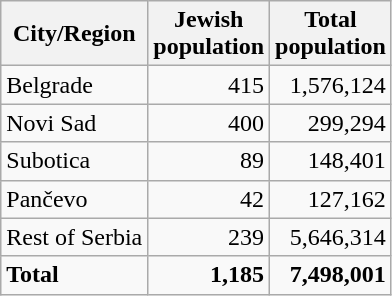<table class="wikitable" style="text-align:right;">
<tr>
<th>City/Region</th>
<th>Jewish<br>population</th>
<th>Total<br>population</tr></th>
<td align="left">Belgrade</td>
<td>415</td>
<td>1,576,124</tr></td>
<td align="left">Novi Sad</td>
<td>400</td>
<td>299,294</tr></td>
<td align="left">Subotica</td>
<td>89</td>
<td>148,401</tr></td>
<td align="left">Pančevo</td>
<td>42</td>
<td>127,162</tr></td>
<td align="left">Rest of Serbia</td>
<td>239</td>
<td>5,646,314</tr></td>
<td align="left"><strong>Total</strong></td>
<td><strong>1,185</strong></td>
<td><strong>7,498,001</strong></tr></td>
</tr>
</table>
